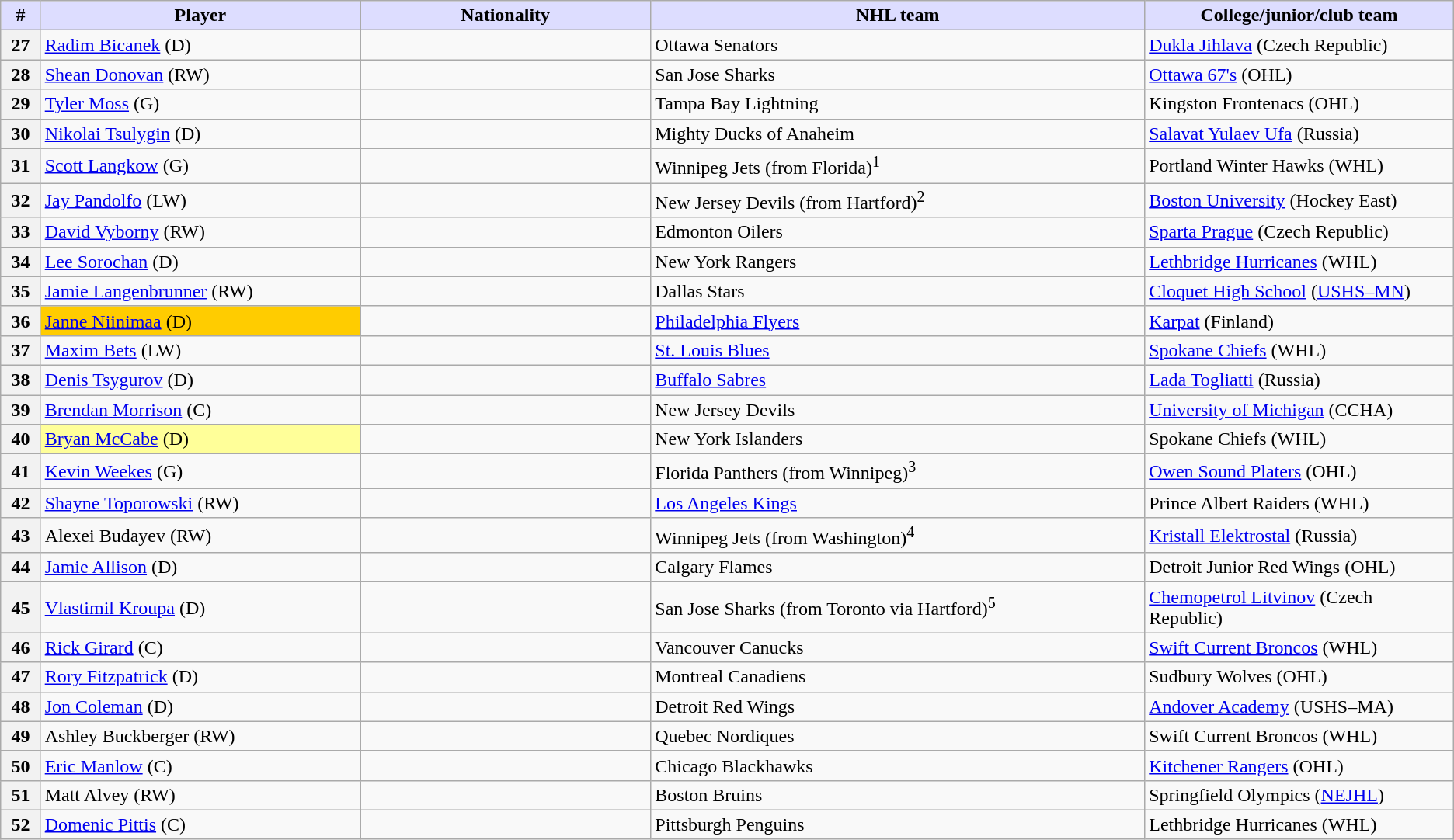<table class="wikitable">
<tr>
<th style="background:#ddf; width:2.75%;">#</th>
<th style="background:#ddf; width:22.0%;">Player</th>
<th style="background:#ddf; width:20.0%;">Nationality</th>
<th style="background:#ddf; width:34.0%;">NHL team</th>
<th style="background:#ddf; width:100.0%;">College/junior/club team</th>
</tr>
<tr>
<th>27</th>
<td><a href='#'>Radim Bicanek</a> (D)</td>
<td></td>
<td>Ottawa Senators</td>
<td><a href='#'>Dukla Jihlava</a> (Czech Republic)</td>
</tr>
<tr>
<th>28</th>
<td><a href='#'>Shean Donovan</a> (RW)</td>
<td></td>
<td>San Jose Sharks</td>
<td><a href='#'>Ottawa 67's</a> (OHL)</td>
</tr>
<tr>
<th>29</th>
<td><a href='#'>Tyler Moss</a> (G)</td>
<td></td>
<td>Tampa Bay Lightning</td>
<td>Kingston Frontenacs (OHL)</td>
</tr>
<tr>
<th>30</th>
<td><a href='#'>Nikolai Tsulygin</a> (D)</td>
<td></td>
<td>Mighty Ducks of Anaheim</td>
<td><a href='#'>Salavat Yulaev Ufa</a> (Russia)</td>
</tr>
<tr>
<th>31</th>
<td><a href='#'>Scott Langkow</a> (G)</td>
<td></td>
<td>Winnipeg Jets (from Florida)<sup>1</sup></td>
<td>Portland Winter Hawks (WHL)</td>
</tr>
<tr>
<th>32</th>
<td><a href='#'>Jay Pandolfo</a> (LW)</td>
<td></td>
<td>New Jersey Devils (from Hartford)<sup>2</sup></td>
<td><a href='#'>Boston University</a> (Hockey East)</td>
</tr>
<tr>
<th>33</th>
<td><a href='#'>David Vyborny</a> (RW)</td>
<td></td>
<td>Edmonton Oilers</td>
<td><a href='#'>Sparta Prague</a> (Czech Republic)</td>
</tr>
<tr>
<th>34</th>
<td><a href='#'>Lee Sorochan</a> (D)</td>
<td></td>
<td>New York Rangers</td>
<td><a href='#'>Lethbridge Hurricanes</a> (WHL)</td>
</tr>
<tr>
<th>35</th>
<td><a href='#'>Jamie Langenbrunner</a> (RW)</td>
<td></td>
<td>Dallas Stars</td>
<td><a href='#'>Cloquet High School</a> (<a href='#'>USHS–MN</a>)</td>
</tr>
<tr>
<th>36</th>
<td bgcolor="#FFCC00"><a href='#'>Janne Niinimaa</a> (D)</td>
<td></td>
<td><a href='#'>Philadelphia Flyers</a></td>
<td><a href='#'>Karpat</a> (Finland)</td>
</tr>
<tr>
<th>37</th>
<td><a href='#'>Maxim Bets</a> (LW)</td>
<td></td>
<td><a href='#'>St. Louis Blues</a></td>
<td><a href='#'>Spokane Chiefs</a> (WHL)</td>
</tr>
<tr>
<th>38</th>
<td><a href='#'>Denis Tsygurov</a> (D)</td>
<td></td>
<td><a href='#'>Buffalo Sabres</a></td>
<td><a href='#'>Lada Togliatti</a> (Russia)</td>
</tr>
<tr>
<th>39</th>
<td><a href='#'>Brendan Morrison</a> (C)</td>
<td></td>
<td>New Jersey Devils</td>
<td><a href='#'>University of Michigan</a> (CCHA)</td>
</tr>
<tr>
<th>40</th>
<td bgcolor="#FFFF99"><a href='#'>Bryan McCabe</a> (D)</td>
<td></td>
<td>New York Islanders</td>
<td>Spokane Chiefs (WHL)</td>
</tr>
<tr>
<th>41</th>
<td><a href='#'>Kevin Weekes</a> (G)</td>
<td></td>
<td>Florida Panthers (from Winnipeg)<sup>3</sup></td>
<td><a href='#'>Owen Sound Platers</a> (OHL)</td>
</tr>
<tr>
<th>42</th>
<td><a href='#'>Shayne Toporowski</a> (RW)</td>
<td></td>
<td><a href='#'>Los Angeles Kings</a></td>
<td>Prince Albert Raiders (WHL)</td>
</tr>
<tr>
<th>43</th>
<td>Alexei Budayev (RW)</td>
<td></td>
<td>Winnipeg Jets (from Washington)<sup>4</sup></td>
<td><a href='#'>Kristall Elektrostal</a> (Russia)</td>
</tr>
<tr>
<th>44</th>
<td><a href='#'>Jamie Allison</a> (D)</td>
<td></td>
<td>Calgary Flames</td>
<td>Detroit Junior Red Wings (OHL)</td>
</tr>
<tr>
<th>45</th>
<td><a href='#'>Vlastimil Kroupa</a> (D)</td>
<td></td>
<td>San Jose Sharks (from Toronto via Hartford)<sup>5</sup></td>
<td><a href='#'>Chemopetrol Litvinov</a> (Czech Republic)</td>
</tr>
<tr>
<th>46</th>
<td><a href='#'>Rick Girard</a> (C)</td>
<td></td>
<td>Vancouver Canucks</td>
<td><a href='#'>Swift Current Broncos</a> (WHL)</td>
</tr>
<tr>
<th>47</th>
<td><a href='#'>Rory Fitzpatrick</a> (D)</td>
<td></td>
<td>Montreal Canadiens</td>
<td>Sudbury Wolves (OHL)</td>
</tr>
<tr>
<th>48</th>
<td><a href='#'>Jon Coleman</a> (D)</td>
<td></td>
<td>Detroit Red Wings</td>
<td><a href='#'>Andover Academy</a> (USHS–MA)</td>
</tr>
<tr>
<th>49</th>
<td>Ashley Buckberger (RW)</td>
<td></td>
<td>Quebec Nordiques</td>
<td>Swift Current Broncos (WHL)</td>
</tr>
<tr>
<th>50</th>
<td><a href='#'>Eric Manlow</a> (C)</td>
<td></td>
<td>Chicago Blackhawks</td>
<td><a href='#'>Kitchener Rangers</a> (OHL)</td>
</tr>
<tr>
<th>51</th>
<td>Matt Alvey (RW)</td>
<td></td>
<td>Boston Bruins</td>
<td>Springfield Olympics (<a href='#'>NEJHL</a>)</td>
</tr>
<tr>
<th>52</th>
<td><a href='#'>Domenic Pittis</a> (C)</td>
<td></td>
<td>Pittsburgh Penguins</td>
<td>Lethbridge Hurricanes (WHL)</td>
</tr>
</table>
